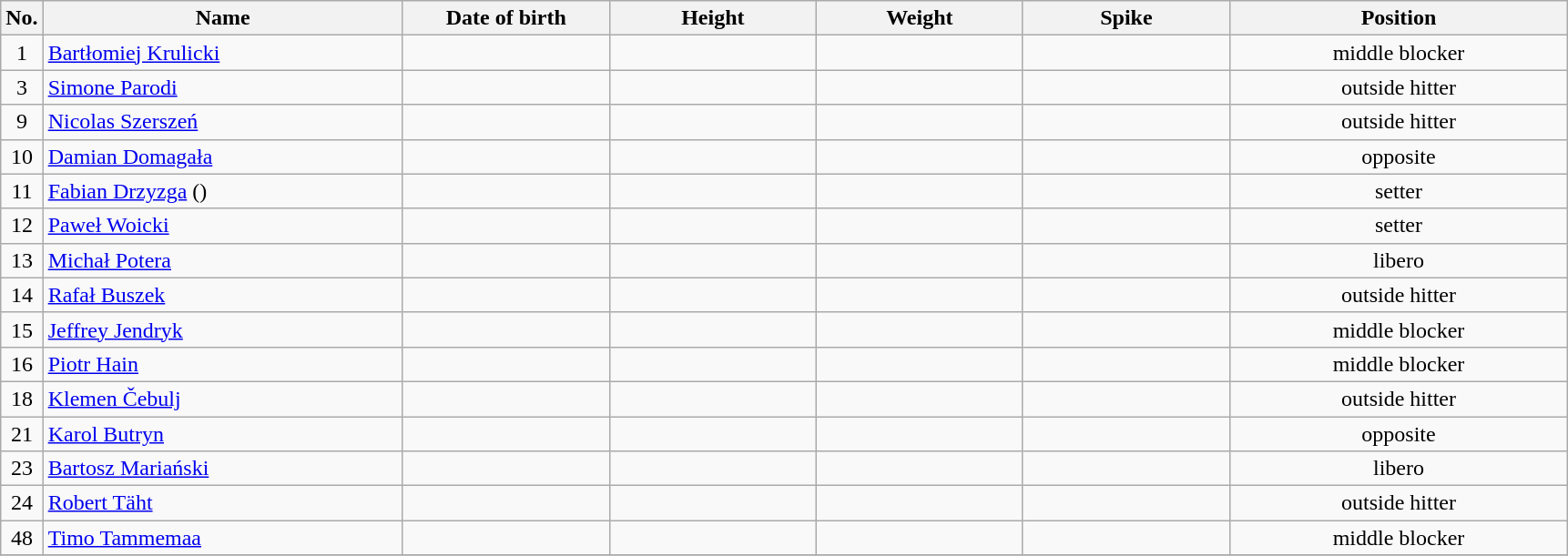<table class="wikitable sortable" style="font-size:100%; text-align:center;">
<tr>
<th>No.</th>
<th style="width:16em">Name</th>
<th style="width:9em">Date of birth</th>
<th style="width:9em">Height</th>
<th style="width:9em">Weight</th>
<th style="width:9em">Spike</th>
<th style="width:15em">Position</th>
</tr>
<tr>
<td>1</td>
<td align=left> <a href='#'>Bartłomiej Krulicki</a></td>
<td align=right></td>
<td></td>
<td></td>
<td></td>
<td>middle blocker</td>
</tr>
<tr>
<td>3</td>
<td align=left> <a href='#'>Simone Parodi</a></td>
<td align=right></td>
<td></td>
<td></td>
<td></td>
<td>outside hitter</td>
</tr>
<tr>
<td>9</td>
<td align=left> <a href='#'>Nicolas Szerszeń</a></td>
<td align=right></td>
<td></td>
<td></td>
<td></td>
<td>outside hitter</td>
</tr>
<tr>
<td>10</td>
<td align=left> <a href='#'>Damian Domagała</a></td>
<td align=right></td>
<td></td>
<td></td>
<td></td>
<td>opposite</td>
</tr>
<tr>
<td>11</td>
<td align=left> <a href='#'>Fabian Drzyzga</a> ()</td>
<td align=right></td>
<td></td>
<td></td>
<td></td>
<td>setter</td>
</tr>
<tr>
<td>12</td>
<td align=left> <a href='#'>Paweł Woicki</a></td>
<td align=right></td>
<td></td>
<td></td>
<td></td>
<td>setter</td>
</tr>
<tr>
<td>13</td>
<td align=left> <a href='#'>Michał Potera</a></td>
<td align=right></td>
<td></td>
<td></td>
<td></td>
<td>libero</td>
</tr>
<tr>
<td>14</td>
<td align=left> <a href='#'>Rafał Buszek</a></td>
<td align=right></td>
<td></td>
<td></td>
<td></td>
<td>outside hitter</td>
</tr>
<tr>
<td>15</td>
<td align=left> <a href='#'>Jeffrey Jendryk</a></td>
<td align=right></td>
<td></td>
<td></td>
<td></td>
<td>middle blocker</td>
</tr>
<tr>
<td>16</td>
<td align=left> <a href='#'>Piotr Hain</a></td>
<td align=right></td>
<td></td>
<td></td>
<td></td>
<td>middle blocker</td>
</tr>
<tr>
<td>18</td>
<td align=left> <a href='#'>Klemen Čebulj</a></td>
<td align=right></td>
<td></td>
<td></td>
<td></td>
<td>outside hitter</td>
</tr>
<tr>
<td>21</td>
<td align=left> <a href='#'>Karol Butryn</a></td>
<td align=right></td>
<td></td>
<td></td>
<td></td>
<td>opposite</td>
</tr>
<tr>
<td>23</td>
<td align=left> <a href='#'>Bartosz Mariański</a></td>
<td align=right></td>
<td></td>
<td></td>
<td></td>
<td>libero</td>
</tr>
<tr>
<td>24</td>
<td align=left> <a href='#'>Robert Täht</a></td>
<td align=right></td>
<td></td>
<td></td>
<td></td>
<td>outside hitter</td>
</tr>
<tr>
<td>48</td>
<td align=left> <a href='#'>Timo Tammemaa</a></td>
<td align=right></td>
<td></td>
<td></td>
<td></td>
<td>middle blocker</td>
</tr>
<tr>
</tr>
</table>
